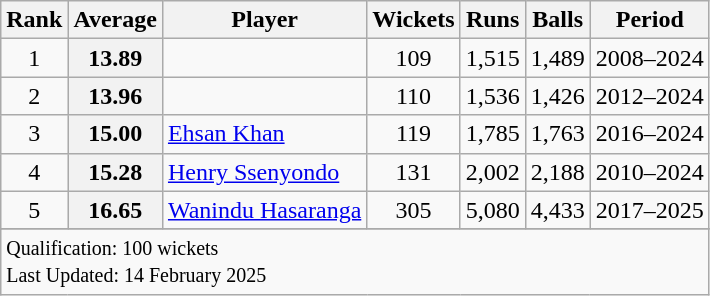<table class="wikitable sortable" style="text-align:center;">
<tr>
<th scope=col>Rank</th>
<th scope=col>Average</th>
<th scope=col>Player</th>
<th scope=col>Wickets</th>
<th scope=col>Runs</th>
<th scope=col>Balls</th>
<th scope=col>Period</th>
</tr>
<tr>
<td>1</td>
<th>13.89</th>
<td align=left> </td>
<td>109</td>
<td>1,515</td>
<td>1,489</td>
<td>2008–2024</td>
</tr>
<tr>
<td>2</td>
<th>13.96</th>
<td align=left> </td>
<td>110</td>
<td>1,536</td>
<td>1,426</td>
<td>2012–2024</td>
</tr>
<tr>
<td>3</td>
<th>15.00</th>
<td align=left> <a href='#'>Ehsan Khan</a></td>
<td>119</td>
<td>1,785</td>
<td>1,763</td>
<td>2016–2024</td>
</tr>
<tr>
<td>4</td>
<th>15.28</th>
<td align=left> <a href='#'>Henry Ssenyondo</a></td>
<td>131</td>
<td>2,002</td>
<td>2,188</td>
<td>2010–2024</td>
</tr>
<tr>
<td>5</td>
<th>16.65</th>
<td align=left> <a href='#'>Wanindu Hasaranga</a></td>
<td>305</td>
<td>5,080</td>
<td>4,433</td>
<td>2017–2025</td>
</tr>
<tr>
</tr>
<tr class=sortbottom>
<td colspan=7 align=left><small>Qualification: 100 wickets<br>Last Updated: 14 February 2025</small></td>
</tr>
</table>
